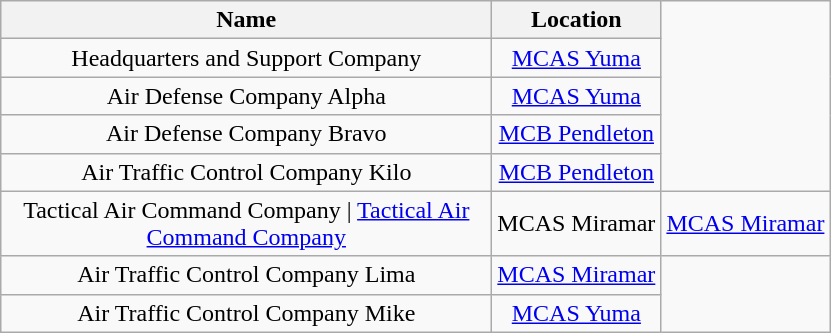<table class="wikitable" style="text-align: center;">
<tr>
<th style="width:20em">Name</th>
<th>Location</th>
</tr>
<tr>
<td align="center">Headquarters and Support Company</td>
<td><a href='#'>MCAS Yuma</a></td>
</tr>
<tr>
<td align="center">Air Defense Company Alpha</td>
<td><a href='#'>MCAS Yuma</a></td>
</tr>
<tr>
<td align="center">Air Defense Company Bravo</td>
<td><a href='#'>MCB Pendleton</a></td>
</tr>
<tr>
<td align="center">Air Traffic Control Company Kilo</td>
<td><a href='#'>MCB Pendleton</a></td>
</tr>
<tr>
<td align="center">Tactical Air Command Company | <a href='#'>Tactical Air Command Company</a></td>
<td>MCAS Miramar</td>
<td><a href='#'>MCAS Miramar</a></td>
</tr>
<tr>
<td align="center">Air Traffic Control Company Lima</td>
<td><a href='#'>MCAS Miramar</a></td>
</tr>
<tr>
<td align="center">Air Traffic Control Company Mike</td>
<td><a href='#'>MCAS Yuma</a></td>
</tr>
</table>
